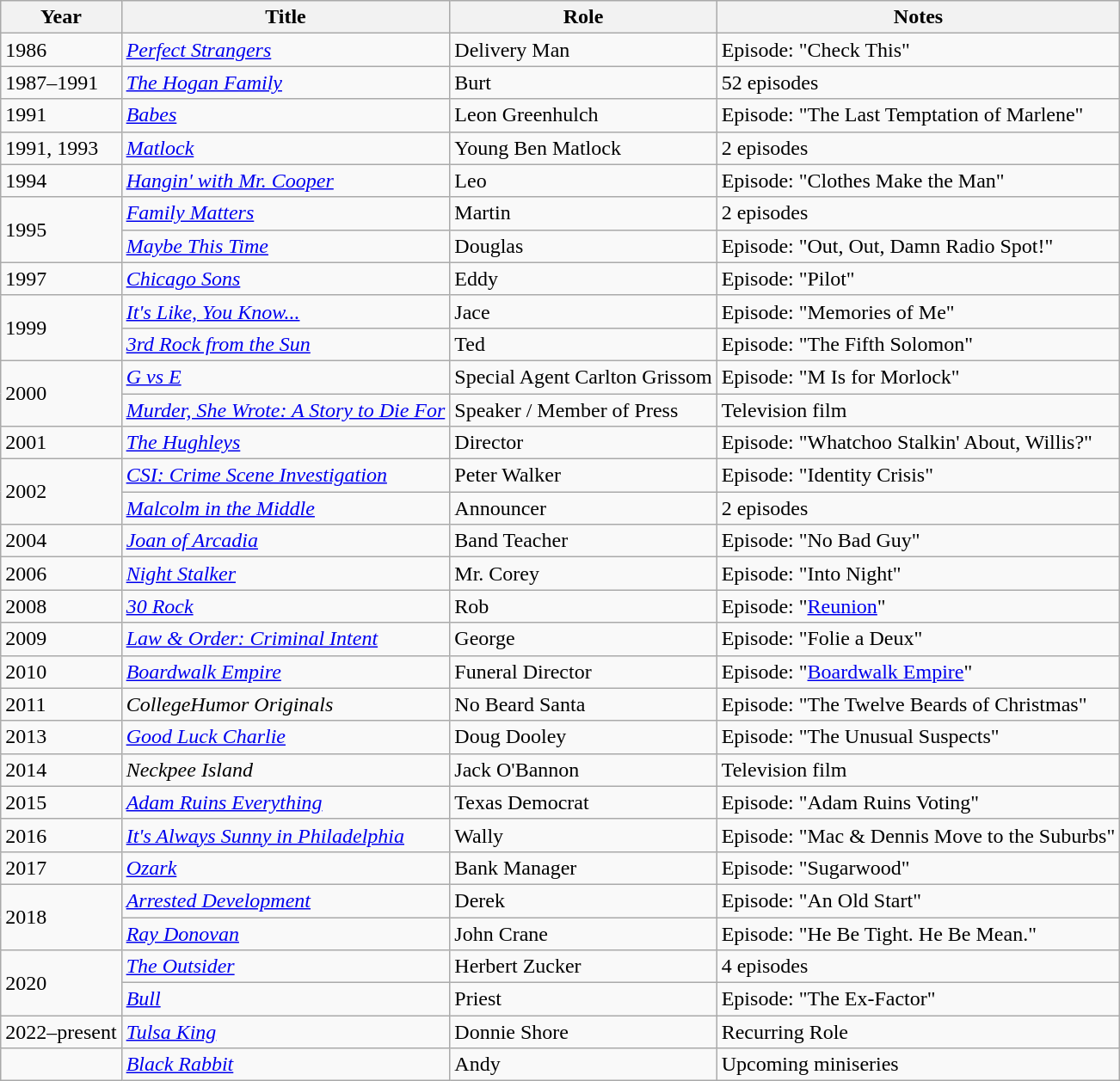<table class="wikitable sortable">
<tr>
<th>Year</th>
<th>Title</th>
<th>Role</th>
<th>Notes</th>
</tr>
<tr>
<td>1986</td>
<td><a href='#'><em>Perfect Strangers</em></a></td>
<td>Delivery Man</td>
<td>Episode: "Check This"</td>
</tr>
<tr>
<td>1987–1991</td>
<td><em><a href='#'>The Hogan Family</a></em></td>
<td>Burt</td>
<td>52 episodes</td>
</tr>
<tr>
<td>1991</td>
<td><a href='#'><em>Babes</em></a></td>
<td>Leon Greenhulch</td>
<td>Episode: "The Last Temptation of Marlene"</td>
</tr>
<tr>
<td>1991, 1993</td>
<td><a href='#'><em>Matlock</em></a></td>
<td>Young Ben Matlock</td>
<td>2 episodes</td>
</tr>
<tr>
<td>1994</td>
<td><em><a href='#'>Hangin' with Mr. Cooper</a></em></td>
<td>Leo</td>
<td>Episode: "Clothes Make the Man"</td>
</tr>
<tr>
<td rowspan="2">1995</td>
<td><em><a href='#'>Family Matters</a></em></td>
<td>Martin</td>
<td>2 episodes</td>
</tr>
<tr>
<td><a href='#'><em>Maybe This Time</em></a></td>
<td>Douglas</td>
<td>Episode: "Out, Out, Damn Radio Spot!"</td>
</tr>
<tr>
<td>1997</td>
<td><em><a href='#'>Chicago Sons</a></em></td>
<td>Eddy</td>
<td>Episode: "Pilot"</td>
</tr>
<tr>
<td rowspan="2">1999</td>
<td><em><a href='#'>It's Like, You Know...</a></em></td>
<td>Jace</td>
<td>Episode: "Memories of Me"</td>
</tr>
<tr>
<td><em><a href='#'>3rd Rock from the Sun</a></em></td>
<td>Ted</td>
<td>Episode: "The Fifth Solomon"</td>
</tr>
<tr>
<td rowspan="2">2000</td>
<td><em><a href='#'>G vs E</a></em></td>
<td>Special Agent Carlton Grissom</td>
<td>Episode: "M Is for Morlock"</td>
</tr>
<tr>
<td><em><a href='#'>Murder, She Wrote: A Story to Die For</a></em></td>
<td>Speaker / Member of Press</td>
<td>Television film</td>
</tr>
<tr>
<td>2001</td>
<td><em><a href='#'>The Hughleys</a></em></td>
<td>Director</td>
<td>Episode: "Whatchoo Stalkin' About, Willis?"</td>
</tr>
<tr>
<td rowspan="2">2002</td>
<td><em><a href='#'>CSI: Crime Scene Investigation</a></em></td>
<td>Peter Walker</td>
<td>Episode: "Identity Crisis"</td>
</tr>
<tr>
<td><em><a href='#'>Malcolm in the Middle</a></em></td>
<td>Announcer</td>
<td>2 episodes</td>
</tr>
<tr>
<td>2004</td>
<td><em><a href='#'>Joan of Arcadia</a></em></td>
<td>Band Teacher</td>
<td>Episode: "No Bad Guy"</td>
</tr>
<tr>
<td>2006</td>
<td><a href='#'><em>Night Stalker</em></a></td>
<td>Mr. Corey</td>
<td>Episode: "Into Night"</td>
</tr>
<tr>
<td>2008</td>
<td><em><a href='#'>30 Rock</a></em></td>
<td>Rob</td>
<td>Episode: "<a href='#'>Reunion</a>"</td>
</tr>
<tr>
<td>2009</td>
<td><em><a href='#'>Law & Order: Criminal Intent</a></em></td>
<td>George</td>
<td>Episode: "Folie a Deux"</td>
</tr>
<tr>
<td>2010</td>
<td><em><a href='#'>Boardwalk Empire</a></em></td>
<td>Funeral Director</td>
<td>Episode: "<a href='#'>Boardwalk Empire</a>"</td>
</tr>
<tr>
<td>2011</td>
<td><em>CollegeHumor Originals</em></td>
<td>No Beard Santa</td>
<td>Episode: "The Twelve Beards of Christmas"</td>
</tr>
<tr>
<td>2013</td>
<td><em><a href='#'>Good Luck Charlie</a></em></td>
<td>Doug Dooley</td>
<td>Episode: "The Unusual Suspects"</td>
</tr>
<tr>
<td>2014</td>
<td><em>Neckpee Island</em></td>
<td>Jack O'Bannon</td>
<td>Television film</td>
</tr>
<tr>
<td>2015</td>
<td><em><a href='#'>Adam Ruins Everything</a></em></td>
<td>Texas Democrat</td>
<td>Episode: "Adam Ruins Voting"</td>
</tr>
<tr>
<td>2016</td>
<td><em><a href='#'>It's Always Sunny in Philadelphia</a></em></td>
<td>Wally</td>
<td>Episode: "Mac & Dennis Move to the Suburbs"</td>
</tr>
<tr>
<td>2017</td>
<td><a href='#'><em>Ozark</em></a></td>
<td>Bank Manager</td>
<td>Episode: "Sugarwood"</td>
</tr>
<tr>
<td rowspan="2">2018</td>
<td><em><a href='#'>Arrested Development</a></em></td>
<td>Derek</td>
<td>Episode: "An Old Start"</td>
</tr>
<tr>
<td><em><a href='#'>Ray Donovan</a></em></td>
<td>John Crane</td>
<td>Episode: "He Be Tight. He Be Mean."</td>
</tr>
<tr>
<td rowspan="2">2020</td>
<td><a href='#'><em>The Outsider</em></a></td>
<td>Herbert Zucker</td>
<td>4 episodes</td>
</tr>
<tr>
<td><a href='#'><em>Bull</em></a></td>
<td>Priest</td>
<td>Episode: "The Ex-Factor"</td>
</tr>
<tr>
<td>2022–present</td>
<td><em><a href='#'>Tulsa King</a></em></td>
<td>Donnie Shore</td>
<td>Recurring Role</td>
</tr>
<tr>
<td></td>
<td><em><a href='#'>Black Rabbit</a></em></td>
<td>Andy</td>
<td>Upcoming miniseries</td>
</tr>
</table>
